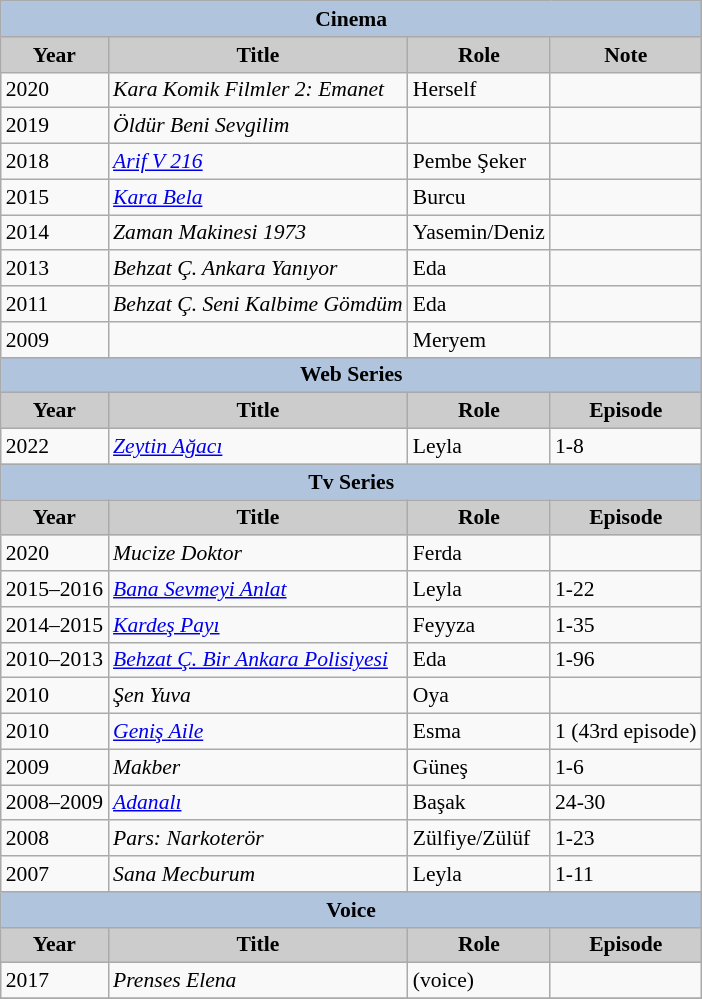<table class="wikitable" style="font-size:90%">
<tr>
<th colspan="4" style="background:LightSteelBlue">Cinema</th>
</tr>
<tr>
<th style="background:#CCCCCC">Year</th>
<th style="background:#CCCCCC">Title</th>
<th style="background:#CCCCCC">Role</th>
<th style="background:#CCCCCC">Note</th>
</tr>
<tr>
<td>2020</td>
<td><em>Kara Komik Filmler 2: Emanet</em></td>
<td>Herself</td>
<td></td>
</tr>
<tr>
<td>2019</td>
<td><em>Öldür Beni Sevgilim</em></td>
<td></td>
<td></td>
</tr>
<tr>
<td>2018</td>
<td><em><a href='#'>Arif V 216</a></em></td>
<td>Pembe Şeker</td>
<td></td>
</tr>
<tr>
<td>2015</td>
<td><em><a href='#'>Kara Bela</a></em></td>
<td>Burcu</td>
<td></td>
</tr>
<tr>
<td>2014</td>
<td><em>Zaman Makinesi 1973</em></td>
<td>Yasemin/Deniz</td>
<td></td>
</tr>
<tr>
<td>2013</td>
<td><em>Behzat Ç. Ankara Yanıyor</em></td>
<td>Eda</td>
<td></td>
</tr>
<tr>
<td>2011</td>
<td><em>Behzat Ç. Seni Kalbime Gömdüm</em></td>
<td>Eda</td>
<td></td>
</tr>
<tr>
<td>2009</td>
<td><em></em></td>
<td>Meryem</td>
<td></td>
</tr>
<tr>
<th colspan="4" style="background:LightSteelBlue">Web Series</th>
</tr>
<tr>
<th style="background:#CCCCCC">Year</th>
<th style="background:#CCCCCC">Title</th>
<th style="background:#CCCCCC">Role</th>
<th style="background:#CCCCCC">Episode</th>
</tr>
<tr>
<td>2022</td>
<td><em><a href='#'>Zeytin Ağacı</a></em></td>
<td>Leyla</td>
<td>1-8</td>
</tr>
<tr>
<th colspan="4" style="background:LightSteelBlue">Tv Series</th>
</tr>
<tr>
<th style="background:#CCCCCC">Year</th>
<th style="background:#CCCCCC">Title</th>
<th style="background:#CCCCCC">Role</th>
<th style="background:#CCCCCC">Episode</th>
</tr>
<tr>
<td>2020</td>
<td><em>Mucize Doktor</em></td>
<td>Ferda</td>
<td></td>
</tr>
<tr>
<td>2015–2016</td>
<td><em><a href='#'>Bana Sevmeyi Anlat</a></em></td>
<td>Leyla</td>
<td>1-22</td>
</tr>
<tr>
<td>2014–2015</td>
<td><em><a href='#'>Kardeş Payı</a></em></td>
<td>Feyyza</td>
<td>1-35</td>
</tr>
<tr>
<td>2010–2013</td>
<td><em><a href='#'>Behzat Ç. Bir Ankara Polisiyesi</a></em></td>
<td>Eda</td>
<td>1-96</td>
</tr>
<tr>
<td>2010</td>
<td><em>Şen Yuva</em></td>
<td>Oya</td>
<td></td>
</tr>
<tr>
<td>2010</td>
<td><em><a href='#'>Geniş Aile</a></em></td>
<td>Esma</td>
<td>1 (43rd episode)</td>
</tr>
<tr>
<td>2009</td>
<td><em>Makber</em></td>
<td>Güneş</td>
<td>1-6</td>
</tr>
<tr>
<td>2008–2009</td>
<td><em><a href='#'>Adanalı</a></em></td>
<td>Başak</td>
<td>24-30</td>
</tr>
<tr>
<td>2008</td>
<td><em>Pars: Narkoterör</em></td>
<td>Zülfiye/Zülüf</td>
<td>1-23</td>
</tr>
<tr>
<td>2007</td>
<td><em>Sana Mecburum</em></td>
<td>Leyla</td>
<td>1-11</td>
</tr>
<tr>
<th colspan="4" style="background:LightSteelBlue">Voice</th>
</tr>
<tr>
<th style="background:#CCCCCC">Year</th>
<th style="background:#CCCCCC">Title</th>
<th style="background:#CCCCCC">Role</th>
<th style="background:#CCCCCC">Episode</th>
</tr>
<tr>
<td>2017</td>
<td><em>Prenses Elena</em></td>
<td>(voice)</td>
<td></td>
</tr>
<tr>
</tr>
</table>
